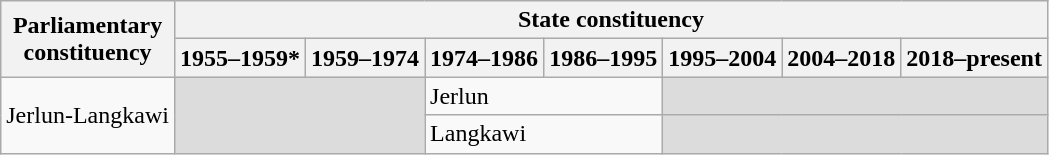<table class="wikitable">
<tr>
<th rowspan="2">Parliamentary<br>constituency</th>
<th colspan="7">State constituency</th>
</tr>
<tr>
<th>1955–1959*</th>
<th>1959–1974</th>
<th>1974–1986</th>
<th>1986–1995</th>
<th>1995–2004</th>
<th>2004–2018</th>
<th>2018–present</th>
</tr>
<tr>
<td rowspan="2">Jerlun-Langkawi</td>
<td colspan="2" rowspan="2" bgcolor="dcdcdc"></td>
<td colspan="2">Jerlun</td>
<td colspan="3" bgcolor="dcdcdc"></td>
</tr>
<tr>
<td colspan="2">Langkawi</td>
<td colspan="3" bgcolor="dcdcdc"></td>
</tr>
</table>
